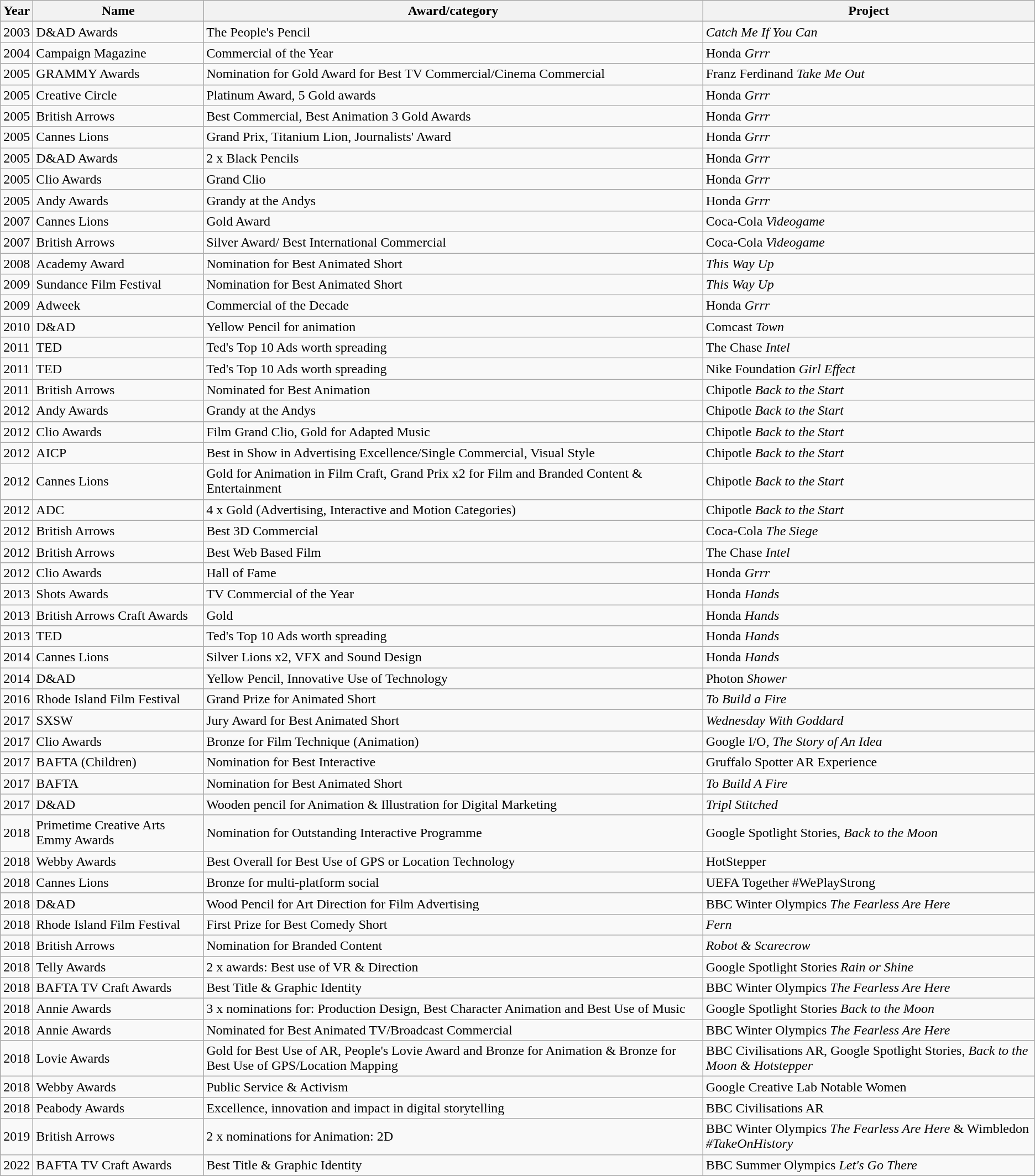<table class="wikitable sortable">
<tr>
<th>Year</th>
<th>Name</th>
<th>Award/category</th>
<th>Project</th>
</tr>
<tr>
<td>2003</td>
<td>D&AD Awards</td>
<td>The People's Pencil</td>
<td><em>Catch Me If You Can</em></td>
</tr>
<tr>
<td>2004</td>
<td>Campaign Magazine</td>
<td>Commercial of the Year</td>
<td>Honda <em>Grrr</em></td>
</tr>
<tr>
<td>2005</td>
<td>GRAMMY Awards</td>
<td>Nomination for Gold Award for Best TV Commercial/Cinema Commercial</td>
<td>Franz Ferdinand <em>Take Me Out</em></td>
</tr>
<tr>
<td>2005</td>
<td>Creative Circle</td>
<td>Platinum Award, 5 Gold awards</td>
<td>Honda <em>Grrr</em></td>
</tr>
<tr>
<td>2005</td>
<td>British Arrows</td>
<td>Best Commercial, Best Animation 3 Gold Awards</td>
<td>Honda <em>Grrr</em></td>
</tr>
<tr>
<td>2005</td>
<td>Cannes Lions</td>
<td>Grand Prix, Titanium Lion, Journalists' Award</td>
<td>Honda <em>Grrr</em></td>
</tr>
<tr>
<td>2005</td>
<td>D&AD Awards</td>
<td>2 x Black Pencils</td>
<td>Honda <em>Grrr</em></td>
</tr>
<tr>
<td>2005</td>
<td>Clio Awards</td>
<td>Grand Clio</td>
<td>Honda <em>Grrr</em></td>
</tr>
<tr>
<td>2005</td>
<td>Andy Awards</td>
<td>Grandy at the Andys</td>
<td>Honda <em>Grrr</em></td>
</tr>
<tr>
<td>2007</td>
<td>Cannes Lions</td>
<td>Gold Award</td>
<td>Coca-Cola <em>Videogame</em></td>
</tr>
<tr>
<td>2007</td>
<td>British Arrows</td>
<td>Silver Award/ Best International Commercial</td>
<td>Coca-Cola <em>Videogame</em></td>
</tr>
<tr>
<td>2008</td>
<td>Academy Award</td>
<td>Nomination for Best Animated Short</td>
<td><em>This Way Up</em></td>
</tr>
<tr>
<td>2009</td>
<td>Sundance Film Festival</td>
<td>Nomination for Best Animated Short</td>
<td><em>This Way Up</em></td>
</tr>
<tr>
<td>2009</td>
<td>Adweek</td>
<td>Commercial of the Decade</td>
<td>Honda <em>Grrr</em></td>
</tr>
<tr>
<td>2010</td>
<td>D&AD</td>
<td>Yellow Pencil for animation</td>
<td>Comcast <em>Town</em></td>
</tr>
<tr>
<td>2011</td>
<td>TED</td>
<td>Ted's Top 10 Ads worth spreading</td>
<td>The Chase <em>Intel</em></td>
</tr>
<tr>
<td>2011</td>
<td>TED</td>
<td>Ted's Top 10 Ads worth spreading</td>
<td>Nike Foundation  <em>Girl Effect</em></td>
</tr>
<tr>
<td>2011</td>
<td>British Arrows</td>
<td>Nominated for Best Animation</td>
<td>Chipotle <em>Back to the Start</em></td>
</tr>
<tr>
<td>2012</td>
<td>Andy Awards</td>
<td>Grandy at the Andys</td>
<td>Chipotle <em>Back to the Start</em></td>
</tr>
<tr>
<td>2012</td>
<td>Clio Awards</td>
<td>Film Grand Clio, Gold for Adapted Music</td>
<td>Chipotle <em>Back to the Start</em></td>
</tr>
<tr>
<td>2012</td>
<td>AICP</td>
<td>Best in Show in Advertising Excellence/Single Commercial, Visual Style</td>
<td>Chipotle <em>Back to the Start</em></td>
</tr>
<tr>
<td>2012</td>
<td>Cannes Lions</td>
<td>Gold for Animation in Film Craft, Grand Prix x2 for Film and Branded Content & Entertainment</td>
<td>Chipotle <em>Back to the Start</em></td>
</tr>
<tr>
<td>2012</td>
<td>ADC</td>
<td>4 x Gold (Advertising, Interactive and Motion Categories)</td>
<td>Chipotle <em>Back to the Start</em></td>
</tr>
<tr>
<td>2012</td>
<td>British Arrows</td>
<td>Best 3D Commercial</td>
<td>Coca-Cola <em>The Siege</em></td>
</tr>
<tr>
<td>2012</td>
<td>British Arrows</td>
<td>Best Web Based Film</td>
<td>The Chase <em>Intel</em></td>
</tr>
<tr>
<td>2012</td>
<td>Clio Awards</td>
<td>Hall of Fame</td>
<td>Honda <em>Grrr</em></td>
</tr>
<tr>
<td>2013</td>
<td>Shots Awards</td>
<td>TV Commercial of the Year</td>
<td>Honda <em>Hands</em></td>
</tr>
<tr>
<td>2013</td>
<td>British Arrows Craft Awards</td>
<td>Gold</td>
<td>Honda <em>Hands</em></td>
</tr>
<tr>
<td>2013</td>
<td>TED</td>
<td>Ted's Top 10 Ads worth spreading</td>
<td>Honda <em>Hands</em></td>
</tr>
<tr>
<td>2014</td>
<td>Cannes Lions</td>
<td>Silver Lions x2, VFX and Sound Design</td>
<td>Honda <em>Hands</em></td>
</tr>
<tr>
<td>2014</td>
<td>D&AD</td>
<td>Yellow Pencil, Innovative Use of Technology</td>
<td>Photon <em>Shower</em></td>
</tr>
<tr>
<td>2016</td>
<td>Rhode Island Film Festival</td>
<td>Grand Prize for Animated Short</td>
<td><em>To Build a Fire</em></td>
</tr>
<tr>
<td>2017</td>
<td>SXSW</td>
<td>Jury Award for Best Animated Short</td>
<td><em>Wednesday With Goddard</em></td>
</tr>
<tr>
<td>2017</td>
<td>Clio Awards</td>
<td>Bronze for Film Technique (Animation)</td>
<td>Google I/O, <em>The Story of An Idea</em></td>
</tr>
<tr>
<td>2017</td>
<td>BAFTA (Children)</td>
<td>Nomination for Best Interactive</td>
<td>Gruffalo Spotter AR Experience</td>
</tr>
<tr>
<td>2017</td>
<td>BAFTA</td>
<td>Nomination for Best Animated Short</td>
<td><em>To Build A Fire</em></td>
</tr>
<tr>
<td>2017</td>
<td>D&AD</td>
<td>Wooden pencil for Animation & Illustration for Digital Marketing</td>
<td><em>Tripl Stitched</em></td>
</tr>
<tr>
<td>2018</td>
<td>Primetime Creative Arts Emmy Awards</td>
<td>Nomination for Outstanding Interactive Programme</td>
<td>Google Spotlight Stories, <em>Back to the Moon</em></td>
</tr>
<tr>
<td>2018</td>
<td>Webby Awards</td>
<td>Best Overall for Best Use of GPS or Location Technology</td>
<td>HotStepper</td>
</tr>
<tr>
<td>2018</td>
<td>Cannes Lions</td>
<td>Bronze for multi-platform social</td>
<td>UEFA Together #WePlayStrong</td>
</tr>
<tr>
<td>2018</td>
<td>D&AD</td>
<td>Wood Pencil for Art Direction for Film Advertising</td>
<td>BBC Winter Olympics <em>The Fearless Are Here</em></td>
</tr>
<tr>
<td>2018</td>
<td>Rhode Island Film Festival</td>
<td>First Prize for Best Comedy Short</td>
<td><em>Fern</em></td>
</tr>
<tr>
<td>2018</td>
<td>British Arrows</td>
<td>Nomination for Branded Content</td>
<td><em>Robot & Scarecrow</em></td>
</tr>
<tr>
<td>2018</td>
<td>Telly Awards</td>
<td>2 x awards: Best use of VR & Direction</td>
<td>Google Spotlight Stories <em>Rain or Shine</em></td>
</tr>
<tr>
<td>2018</td>
<td>BAFTA TV Craft Awards</td>
<td>Best Title & Graphic Identity</td>
<td>BBC Winter Olympics <em>The Fearless Are Here</em></td>
</tr>
<tr>
<td>2018</td>
<td>Annie Awards</td>
<td>3 x nominations for: Production Design, Best Character Animation and Best Use of Music</td>
<td>Google Spotlight Stories <em>Back to the Moon</em></td>
</tr>
<tr>
<td>2018</td>
<td>Annie Awards</td>
<td>Nominated for Best Animated TV/Broadcast Commercial</td>
<td>BBC Winter Olympics <em>The Fearless Are Here</em></td>
</tr>
<tr>
<td>2018</td>
<td>Lovie Awards</td>
<td>Gold for Best Use of AR, People's Lovie Award and Bronze for Animation & Bronze for Best Use of GPS/Location Mapping</td>
<td>BBC Civilisations AR, Google Spotlight Stories, <em>Back to the Moon & Hotstepper</em></td>
</tr>
<tr>
<td>2018</td>
<td>Webby Awards</td>
<td>Public Service & Activism</td>
<td>Google Creative Lab Notable Women</td>
</tr>
<tr>
<td>2018</td>
<td>Peabody Awards</td>
<td>Excellence, innovation and impact in digital storytelling</td>
<td>BBC Civilisations AR</td>
</tr>
<tr>
<td>2019</td>
<td>British Arrows</td>
<td>2 x nominations for Animation: 2D</td>
<td>BBC Winter Olympics <em>The Fearless Are Here</em> & Wimbledon <em>#TakeOnHistory</em></td>
</tr>
<tr>
<td>2022</td>
<td>BAFTA TV Craft Awards</td>
<td>Best Title & Graphic Identity</td>
<td>BBC Summer Olympics <em>Let's Go There</em></td>
</tr>
</table>
